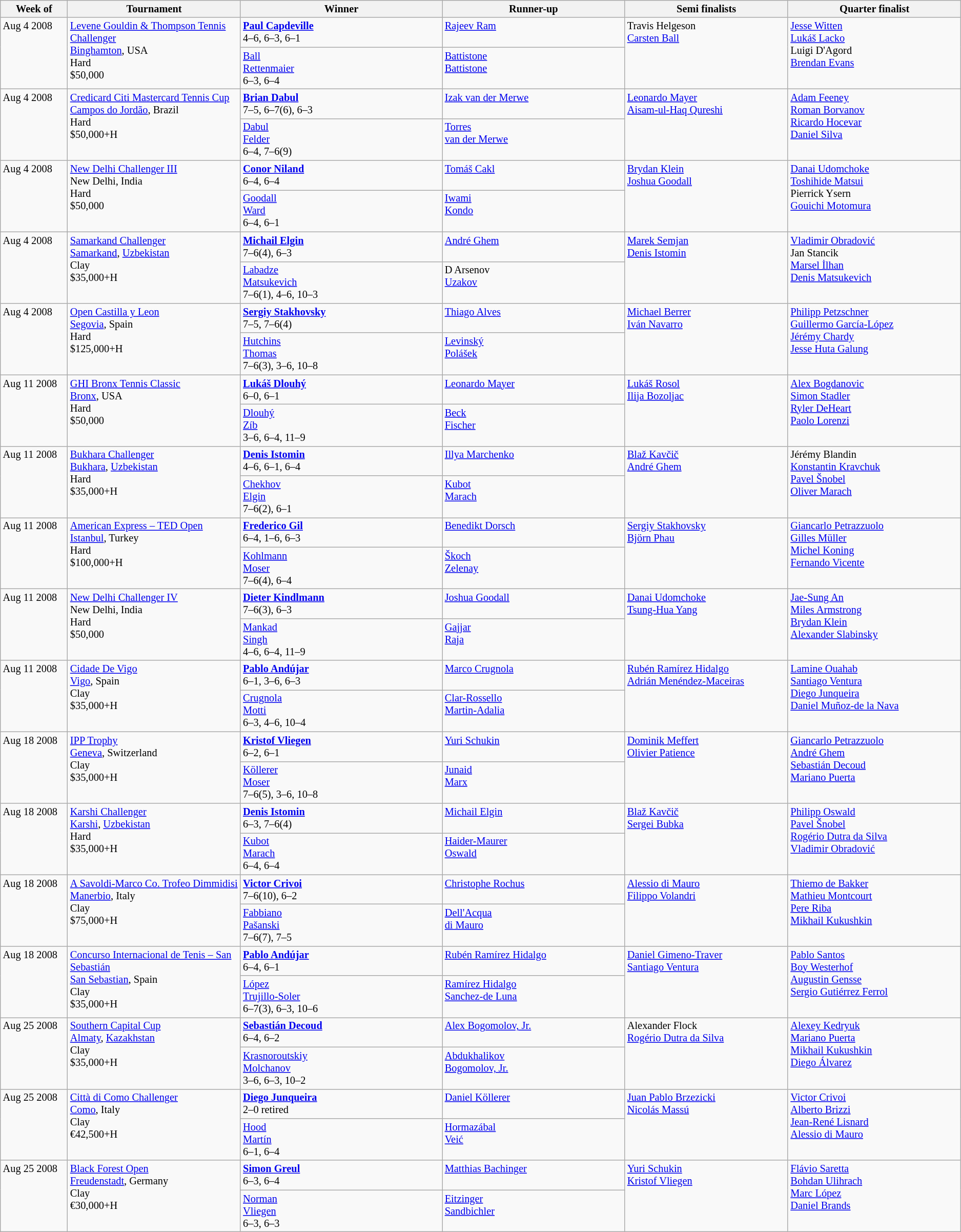<table class=wikitable style=font-size:85%>
<tr>
<th width=7%>Week of</th>
<th width=18%>Tournament</th>
<th width=21%>Winner</th>
<th width=19%>Runner-up</th>
<th width=17%>Semi finalists</th>
<th width=22%>Quarter finalist</th>
</tr>
<tr valign=top>
<td rowspan=2>Aug 4 2008</td>
<td rowspan=2><a href='#'>Levene Gouldin & Thompson Tennis Challenger</a><br> <a href='#'>Binghamton</a>, USA<br>Hard<br>$50,000</td>
<td> <strong><a href='#'>Paul Capdeville</a></strong><br>4–6, 6–3, 6–1</td>
<td> <a href='#'>Rajeev Ram</a></td>
<td rowspan=2> Travis Helgeson<br> <a href='#'>Carsten Ball</a></td>
<td rowspan=2> <a href='#'>Jesse Witten</a><br> <a href='#'>Lukáš Lacko</a><br> Luigi D'Agord<br> <a href='#'>Brendan Evans</a></td>
</tr>
<tr valign=top>
<td> <a href='#'>Ball</a> <br>  <a href='#'>Rettenmaier</a><br>6–3, 6–4</td>
<td> <a href='#'>Battistone</a> <br>  <a href='#'>Battistone</a></td>
</tr>
<tr valign=top>
<td rowspan=2>Aug 4 2008</td>
<td rowspan=2><a href='#'>Credicard Citi Mastercard Tennis Cup</a><br><a href='#'>Campos do Jordão</a>, Brazil<br>Hard<br>$50,000+H</td>
<td> <strong><a href='#'>Brian Dabul</a></strong><br>7–5, 6–7(6), 6–3</td>
<td> <a href='#'>Izak van der Merwe</a></td>
<td rowspan=2> <a href='#'>Leonardo Mayer</a><br> <a href='#'>Aisam-ul-Haq Qureshi</a></td>
<td rowspan=2> <a href='#'>Adam Feeney</a><br> <a href='#'>Roman Borvanov</a><br> <a href='#'>Ricardo Hocevar</a><br> <a href='#'>Daniel Silva</a></td>
</tr>
<tr valign=top>
<td> <a href='#'>Dabul</a> <br>  <a href='#'>Felder</a><br>6–4, 7–6(9)</td>
<td> <a href='#'>Torres</a> <br>  <a href='#'>van der Merwe</a></td>
</tr>
<tr valign=top>
<td rowspan=2>Aug 4 2008</td>
<td rowspan=2><a href='#'>New Delhi Challenger III</a><br> New Delhi, India<br>Hard<br>$50,000</td>
<td> <strong><a href='#'>Conor Niland</a></strong><br>6–4, 6–4</td>
<td> <a href='#'>Tomáš Cakl</a></td>
<td rowspan=2> <a href='#'>Brydan Klein</a><br> <a href='#'>Joshua Goodall</a></td>
<td rowspan=2> <a href='#'>Danai Udomchoke</a><br> <a href='#'>Toshihide Matsui</a><br> Pierrick Ysern<br> <a href='#'>Gouichi Motomura</a></td>
</tr>
<tr valign=top>
<td> <a href='#'>Goodall</a> <br>  <a href='#'>Ward</a><br>6–4, 6–1</td>
<td> <a href='#'>Iwami</a> <br>  <a href='#'>Kondo</a></td>
</tr>
<tr valign=top>
<td rowspan=2>Aug 4 2008</td>
<td rowspan=2><a href='#'>Samarkand Challenger</a><br> <a href='#'>Samarkand</a>, <a href='#'>Uzbekistan</a><br>Clay<br>$35,000+H</td>
<td> <strong><a href='#'>Michail Elgin</a></strong><br>7–6(4), 6–3</td>
<td> <a href='#'>André Ghem</a></td>
<td rowspan=2> <a href='#'>Marek Semjan</a><br> <a href='#'>Denis Istomin</a></td>
<td rowspan=2> <a href='#'>Vladimir Obradović</a><br> Jan Stancik<br> <a href='#'>Marsel İlhan</a><br> <a href='#'>Denis Matsukevich</a></td>
</tr>
<tr valign=top>
<td> <a href='#'>Labadze</a> <br>  <a href='#'>Matsukevich</a><br>7–6(1), 4–6, 10–3</td>
<td> D Arsenov <br>  <a href='#'>Uzakov</a></td>
</tr>
<tr valign=top>
<td rowspan=2>Aug 4 2008</td>
<td rowspan=2><a href='#'>Open Castilla y Leon</a><br> <a href='#'>Segovia</a>, Spain<br>Hard<br>$125,000+H</td>
<td> <strong><a href='#'>Sergiy Stakhovsky</a></strong><br>7–5, 7–6(4)</td>
<td> <a href='#'>Thiago Alves</a></td>
<td rowspan=2> <a href='#'>Michael Berrer</a><br> <a href='#'>Iván Navarro</a></td>
<td rowspan=2> <a href='#'>Philipp Petzschner</a><br> <a href='#'>Guillermo García-López</a><br> <a href='#'>Jérémy Chardy</a><br> <a href='#'>Jesse Huta Galung</a></td>
</tr>
<tr valign=top>
<td> <a href='#'>Hutchins</a> <br>  <a href='#'>Thomas</a><br>7–6(3), 3–6, 10–8</td>
<td> <a href='#'>Levinský</a> <br>  <a href='#'>Polášek</a></td>
</tr>
<tr valign=top>
<td rowspan=2>Aug 11 2008</td>
<td rowspan=2><a href='#'>GHI Bronx Tennis Classic</a><br> <a href='#'>Bronx</a>, USA<br>Hard<br>$50,000</td>
<td> <strong><a href='#'>Lukáš Dlouhý</a></strong><br>6–0, 6–1</td>
<td> <a href='#'>Leonardo Mayer</a></td>
<td rowspan=2> <a href='#'>Lukáš Rosol</a><br> <a href='#'>Ilija Bozoljac</a></td>
<td rowspan=2> <a href='#'>Alex Bogdanovic</a><br> <a href='#'>Simon Stadler</a><br> <a href='#'>Ryler DeHeart</a><br> <a href='#'>Paolo Lorenzi</a></td>
</tr>
<tr valign=top>
<td> <a href='#'>Dlouhý</a> <br>  <a href='#'>Zíb</a><br>3–6, 6–4, 11–9</td>
<td> <a href='#'>Beck</a> <br>  <a href='#'>Fischer</a></td>
</tr>
<tr valign=top>
<td rowspan=2>Aug 11 2008</td>
<td rowspan=2><a href='#'>Bukhara Challenger</a><br> <a href='#'>Bukhara</a>, <a href='#'>Uzbekistan</a><br>Hard<br>$35,000+H</td>
<td> <strong><a href='#'>Denis Istomin</a></strong><br>4–6, 6–1, 6–4</td>
<td> <a href='#'>Illya Marchenko</a></td>
<td rowspan=2> <a href='#'>Blaž Kavčič</a><br> <a href='#'>André Ghem</a></td>
<td rowspan=2> Jérémy Blandin<br> <a href='#'>Konstantin Kravchuk</a><br> <a href='#'>Pavel Šnobel</a><br> <a href='#'>Oliver Marach</a></td>
</tr>
<tr valign=top>
<td> <a href='#'>Chekhov</a> <br>  <a href='#'>Elgin</a><br>7–6(2), 6–1</td>
<td> <a href='#'>Kubot</a> <br>  <a href='#'>Marach</a></td>
</tr>
<tr valign=top>
<td rowspan=2>Aug 11 2008</td>
<td rowspan=2><a href='#'>American Express – TED Open</a><br> <a href='#'>Istanbul</a>, Turkey<br>Hard<br>$100,000+H</td>
<td> <strong><a href='#'>Frederico Gil</a></strong><br>6–4, 1–6, 6–3</td>
<td> <a href='#'>Benedikt Dorsch</a></td>
<td rowspan=2> <a href='#'>Sergiy Stakhovsky</a><br> <a href='#'>Björn Phau</a></td>
<td rowspan=2> <a href='#'>Giancarlo Petrazzuolo</a><br> <a href='#'>Gilles Müller</a><br> <a href='#'>Michel Koning</a><br> <a href='#'>Fernando Vicente</a></td>
</tr>
<tr valign=top>
<td> <a href='#'>Kohlmann</a> <br>  <a href='#'>Moser</a><br>7–6(4), 6–4</td>
<td> <a href='#'>Škoch</a> <br>  <a href='#'>Zelenay</a></td>
</tr>
<tr valign=top>
<td rowspan=2>Aug 11 2008</td>
<td rowspan=2><a href='#'>New Delhi Challenger IV</a><br> New Delhi, India<br>Hard<br>$50,000</td>
<td> <strong><a href='#'>Dieter Kindlmann</a></strong><br>7–6(3), 6–3</td>
<td> <a href='#'>Joshua Goodall</a></td>
<td rowspan=2> <a href='#'>Danai Udomchoke</a><br> <a href='#'>Tsung-Hua Yang</a></td>
<td rowspan=2> <a href='#'>Jae-Sung An</a><br> <a href='#'>Miles Armstrong</a><br> <a href='#'>Brydan Klein</a><br> <a href='#'>Alexander Slabinsky</a></td>
</tr>
<tr valign=top>
<td> <a href='#'>Mankad</a> <br>  <a href='#'>Singh</a><br>4–6, 6–4, 11–9</td>
<td> <a href='#'>Gajjar</a> <br>  <a href='#'>Raja</a></td>
</tr>
<tr valign=top>
<td rowspan=2>Aug 11 2008</td>
<td rowspan=2><a href='#'>Cidade De Vigo</a><br> <a href='#'>Vigo</a>, Spain<br>Clay<br>$35,000+H</td>
<td> <strong><a href='#'>Pablo Andújar</a></strong><br>6–1, 3–6, 6–3</td>
<td> <a href='#'>Marco Crugnola</a></td>
<td rowspan=2> <a href='#'>Rubén Ramírez Hidalgo</a><br> <a href='#'>Adrián Menéndez-Maceiras</a></td>
<td rowspan=2> <a href='#'>Lamine Ouahab</a><br> <a href='#'>Santiago Ventura</a><br> <a href='#'>Diego Junqueira</a><br> <a href='#'>Daniel Muñoz-de la Nava</a></td>
</tr>
<tr valign=top>
<td> <a href='#'>Crugnola</a> <br>  <a href='#'>Motti</a><br>6–3, 4–6, 10–4</td>
<td> <a href='#'>Clar-Rossello</a> <br>  <a href='#'>Martin-Adalia</a></td>
</tr>
<tr valign=top>
<td rowspan=2>Aug 18 2008</td>
<td rowspan=2><a href='#'>IPP Trophy</a><br> <a href='#'>Geneva</a>, Switzerland<br>Clay<br>$35,000+H</td>
<td> <strong><a href='#'>Kristof Vliegen</a></strong><br>6–2, 6–1</td>
<td> <a href='#'>Yuri Schukin</a></td>
<td rowspan=2> <a href='#'>Dominik Meffert</a><br> <a href='#'>Olivier Patience</a></td>
<td rowspan=2> <a href='#'>Giancarlo Petrazzuolo</a><br> <a href='#'>André Ghem</a><br> <a href='#'>Sebastián Decoud</a><br> <a href='#'>Mariano Puerta</a></td>
</tr>
<tr valign=top>
<td> <a href='#'>Köllerer</a> <br>  <a href='#'>Moser</a><br>7–6(5), 3–6, 10–8</td>
<td> <a href='#'>Junaid</a> <br>  <a href='#'>Marx</a></td>
</tr>
<tr valign=top>
<td rowspan=2>Aug 18 2008</td>
<td rowspan=2><a href='#'>Karshi Challenger</a><br> <a href='#'>Karshi</a>, <a href='#'>Uzbekistan</a><br>Hard<br>$35,000+H</td>
<td> <strong><a href='#'>Denis Istomin</a></strong><br>6–3, 7–6(4)</td>
<td> <a href='#'>Michail Elgin</a></td>
<td rowspan=2> <a href='#'>Blaž Kavčič</a><br> <a href='#'>Sergei Bubka</a></td>
<td rowspan=2> <a href='#'>Philipp Oswald</a><br> <a href='#'>Pavel Šnobel</a><br> <a href='#'>Rogério Dutra da Silva</a><br> <a href='#'>Vladimir Obradović</a></td>
</tr>
<tr valign=top>
<td> <a href='#'>Kubot</a> <br>  <a href='#'>Marach</a><br>6–4, 6–4</td>
<td> <a href='#'>Haider-Maurer</a> <br>  <a href='#'>Oswald</a></td>
</tr>
<tr valign=top>
<td rowspan=2>Aug 18 2008</td>
<td rowspan=2><a href='#'>A Savoldi-Marco Co. Trofeo Dimmidisi</a><br><a href='#'>Manerbio</a>, Italy<br>Clay<br>$75,000+H</td>
<td> <strong><a href='#'>Victor Crivoi</a></strong><br>7–6(10), 6–2</td>
<td> <a href='#'>Christophe Rochus</a></td>
<td rowspan=2> <a href='#'>Alessio di Mauro</a><br> <a href='#'>Filippo Volandri</a></td>
<td rowspan=2> <a href='#'>Thiemo de Bakker</a><br> <a href='#'>Mathieu Montcourt</a><br> <a href='#'>Pere Riba</a><br> <a href='#'>Mikhail Kukushkin</a></td>
</tr>
<tr valign=top>
<td> <a href='#'>Fabbiano</a> <br>  <a href='#'>Pašanski</a><br>7–6(7), 7–5</td>
<td> <a href='#'>Dell'Acqua</a> <br>  <a href='#'>di Mauro</a></td>
</tr>
<tr valign=top>
<td rowspan=2>Aug 18 2008</td>
<td rowspan=2><a href='#'>Concurso Internacional de Tenis – San Sebastián</a><br> <a href='#'>San Sebastian</a>, Spain<br>Clay<br>$35,000+H</td>
<td> <strong><a href='#'>Pablo Andújar</a></strong><br>6–4, 6–1</td>
<td> <a href='#'>Rubén Ramírez Hidalgo</a></td>
<td rowspan=2> <a href='#'>Daniel Gimeno-Traver</a><br> <a href='#'>Santiago Ventura</a></td>
<td rowspan=2> <a href='#'>Pablo Santos</a><br> <a href='#'>Boy Westerhof</a><br> <a href='#'>Augustin Gensse</a><br> <a href='#'>Sergio Gutiérrez Ferrol</a></td>
</tr>
<tr valign=top>
<td> <a href='#'>López</a> <br>  <a href='#'>Trujillo-Soler</a><br>6–7(3), 6–3, 10–6</td>
<td> <a href='#'>Ramírez Hidalgo</a> <br>  <a href='#'>Sanchez-de Luna</a></td>
</tr>
<tr valign=top>
<td rowspan=2>Aug 25 2008</td>
<td rowspan=2><a href='#'>Southern Capital Cup</a><br> <a href='#'>Almaty</a>, <a href='#'>Kazakhstan</a><br>Clay<br>$35,000+H</td>
<td> <strong><a href='#'>Sebastián Decoud</a></strong><br>6–4, 6–2</td>
<td> <a href='#'>Alex Bogomolov, Jr.</a></td>
<td rowspan=2> Alexander Flock<br> <a href='#'>Rogério Dutra da Silva</a></td>
<td rowspan=2> <a href='#'>Alexey Kedryuk</a><br> <a href='#'>Mariano Puerta</a><br> <a href='#'>Mikhail Kukushkin</a><br> <a href='#'>Diego Álvarez</a></td>
</tr>
<tr valign=top>
<td> <a href='#'>Krasnoroutskiy</a> <br>  <a href='#'>Molchanov</a><br>3–6, 6–3, 10–2</td>
<td> <a href='#'>Abdukhalikov</a> <br>  <a href='#'>Bogomolov, Jr.</a></td>
</tr>
<tr valign=top>
<td rowspan=2>Aug 25 2008</td>
<td rowspan=2><a href='#'>Città di Como Challenger</a><br> <a href='#'>Como</a>, Italy<br>Clay<br>€42,500+H</td>
<td> <strong><a href='#'>Diego Junqueira</a></strong><br>2–0 retired</td>
<td> <a href='#'>Daniel Köllerer</a></td>
<td rowspan=2> <a href='#'>Juan Pablo Brzezicki</a><br> <a href='#'>Nicolás Massú</a></td>
<td rowspan=2> <a href='#'>Victor Crivoi</a><br> <a href='#'>Alberto Brizzi</a><br> <a href='#'>Jean-René Lisnard</a><br> <a href='#'>Alessio di Mauro</a></td>
</tr>
<tr valign=top>
<td> <a href='#'>Hood</a> <br>  <a href='#'>Martín</a><br>6–1, 6–4</td>
<td> <a href='#'>Hormazábal</a> <br>  <a href='#'>Veić</a></td>
</tr>
<tr valign=top>
<td rowspan=2>Aug 25 2008</td>
<td rowspan=2><a href='#'>Black Forest Open</a><br> <a href='#'>Freudenstadt</a>, Germany<br>Clay<br>€30,000+H</td>
<td> <strong><a href='#'>Simon Greul</a></strong><br>6–3, 6–4</td>
<td> <a href='#'>Matthias Bachinger</a></td>
<td rowspan=2> <a href='#'>Yuri Schukin</a><br> <a href='#'>Kristof Vliegen</a></td>
<td rowspan=2> <a href='#'>Flávio Saretta</a><br> <a href='#'>Bohdan Ulihrach</a><br> <a href='#'>Marc López</a><br> <a href='#'>Daniel Brands</a></td>
</tr>
<tr valign=top>
<td> <a href='#'>Norman</a> <br>  <a href='#'>Vliegen</a><br>6–3, 6–3</td>
<td> <a href='#'>Eitzinger</a> <br>  <a href='#'>Sandbichler</a></td>
</tr>
</table>
